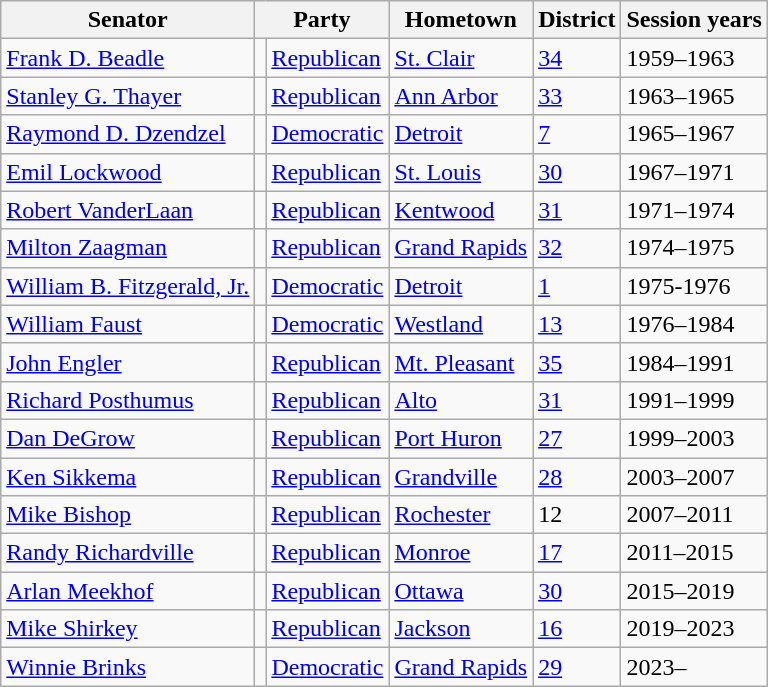<table class="wikitable">
<tr>
<th>Senator</th>
<th colspan="2">Party</th>
<th>Hometown</th>
<th>District</th>
<th>Session years</th>
</tr>
<tr>
<td><a href='#'>Frank D. Beadle</a></td>
<td bgcolor=></td>
<td><a href='#'>Republican</a></td>
<td><a href='#'>St. Clair</a></td>
<td><a href='#'>34</a></td>
<td>1959–1963</td>
</tr>
<tr>
<td><a href='#'>Stanley G. Thayer</a></td>
<td bgcolor=></td>
<td><a href='#'>Republican</a></td>
<td><a href='#'>Ann Arbor</a></td>
<td><a href='#'>33</a></td>
<td>1963–1965</td>
</tr>
<tr>
<td><a href='#'>Raymond D. Dzendzel</a></td>
<td bgcolor=></td>
<td><a href='#'>Democratic</a></td>
<td><a href='#'>Detroit</a></td>
<td><a href='#'>7</a></td>
<td>1965–1967</td>
</tr>
<tr>
<td><a href='#'>Emil Lockwood</a></td>
<td bgcolor=></td>
<td><a href='#'>Republican</a></td>
<td><a href='#'>St. Louis</a></td>
<td><a href='#'>30</a></td>
<td>1967–1971</td>
</tr>
<tr>
<td><a href='#'>Robert VanderLaan</a></td>
<td bgcolor=></td>
<td><a href='#'>Republican</a></td>
<td><a href='#'>Kentwood</a></td>
<td><a href='#'>31</a></td>
<td>1971–1974</td>
</tr>
<tr>
<td><a href='#'>Milton Zaagman</a></td>
<td bgcolor=></td>
<td><a href='#'>Republican</a></td>
<td><a href='#'>Grand Rapids</a></td>
<td><a href='#'>32</a></td>
<td>1974–1975</td>
</tr>
<tr>
<td><a href='#'>William B. Fitzgerald, Jr.</a></td>
<td bgcolor=></td>
<td><a href='#'>Democratic</a></td>
<td><a href='#'>Detroit</a></td>
<td><a href='#'>1</a></td>
<td>1975-1976</td>
</tr>
<tr>
<td><a href='#'>William Faust</a></td>
<td bgcolor=></td>
<td><a href='#'>Democratic</a></td>
<td><a href='#'>Westland</a></td>
<td><a href='#'>13</a></td>
<td>1976–1984</td>
</tr>
<tr>
<td><a href='#'>John Engler</a></td>
<td bgcolor=></td>
<td><a href='#'>Republican</a></td>
<td><a href='#'>Mt. Pleasant</a></td>
<td><a href='#'>35</a></td>
<td>1984–1991</td>
</tr>
<tr>
<td><a href='#'>Richard Posthumus</a></td>
<td bgcolor=></td>
<td><a href='#'>Republican</a></td>
<td><a href='#'>Alto</a></td>
<td><a href='#'>31</a></td>
<td>1991–1999</td>
</tr>
<tr>
<td><a href='#'>Dan DeGrow</a></td>
<td bgcolor=></td>
<td><a href='#'>Republican</a></td>
<td><a href='#'>Port Huron</a></td>
<td><a href='#'>27</a></td>
<td>1999–2003</td>
</tr>
<tr>
<td><a href='#'>Ken Sikkema</a></td>
<td bgcolor=></td>
<td><a href='#'>Republican</a></td>
<td><a href='#'>Grandville</a></td>
<td><a href='#'>28</a></td>
<td>2003–2007</td>
</tr>
<tr>
<td><a href='#'>Mike Bishop</a></td>
<td bgcolor=></td>
<td><a href='#'>Republican</a></td>
<td><a href='#'>Rochester</a></td>
<td>12</td>
<td>2007–2011</td>
</tr>
<tr>
<td><a href='#'>Randy Richardville</a></td>
<td bgcolor=></td>
<td><a href='#'>Republican</a></td>
<td><a href='#'>Monroe</a></td>
<td><a href='#'>17</a></td>
<td>2011–2015</td>
</tr>
<tr>
<td><a href='#'>Arlan Meekhof</a></td>
<td bgcolor=></td>
<td><a href='#'>Republican</a></td>
<td><a href='#'>Ottawa</a></td>
<td><a href='#'>30</a></td>
<td>2015–2019</td>
</tr>
<tr>
<td><a href='#'>Mike Shirkey</a></td>
<td bgcolor=></td>
<td><a href='#'>Republican</a></td>
<td><a href='#'>Jackson</a></td>
<td><a href='#'>16</a></td>
<td>2019–2023</td>
</tr>
<tr>
<td><a href='#'>Winnie Brinks</a></td>
<td bgcolor=></td>
<td><a href='#'>Democratic</a></td>
<td><a href='#'>Grand Rapids</a></td>
<td><a href='#'>29</a></td>
<td>2023–</td>
</tr>
</table>
